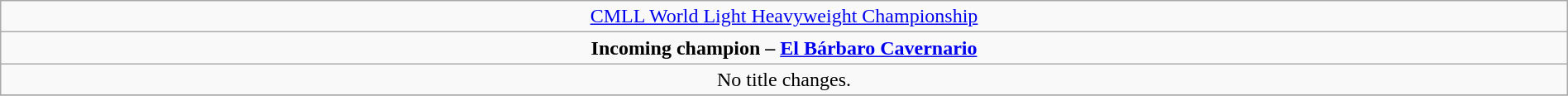<table class="wikitable" style="text-align:center; width:100%;">
<tr>
<td colspan="5" style="text-align: center;"><a href='#'>CMLL World Light Heavyweight Championship</a></td>
</tr>
<tr>
<td colspan="5" style="text-align: center;"><strong>Incoming champion – <a href='#'>El Bárbaro Cavernario</a></strong></td>
</tr>
<tr>
<td>No title changes.</td>
</tr>
<tr>
</tr>
</table>
